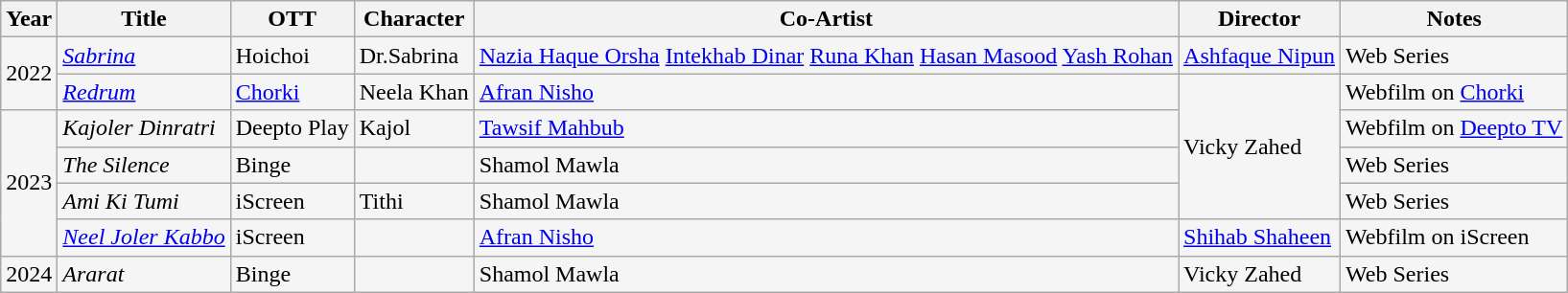<table class="wikitable sortable" style="background:#F5F5F5;">
<tr>
<th>Year</th>
<th>Title</th>
<th>OTT</th>
<th>Character</th>
<th>Co-Artist</th>
<th>Director</th>
<th>Notes</th>
</tr>
<tr>
<td rowspan="2">2022</td>
<td><em><a href='#'>Sabrina</a></em></td>
<td>Hoichoi</td>
<td>Dr.Sabrina</td>
<td><a href='#'>Nazia Haque Orsha</a> <a href='#'>Intekhab Dinar</a> <a href='#'>Runa Khan</a> <a href='#'>Hasan Masood</a> <a href='#'>Yash Rohan</a></td>
<td><a href='#'>Ashfaque Nipun</a></td>
<td>Web Series</td>
</tr>
<tr>
<td><em><a href='#'>Redrum</a></em></td>
<td><a href='#'>Chorki</a></td>
<td>Neela Khan</td>
<td><a href='#'>Afran Nisho</a></td>
<td rowspan="4">Vicky Zahed</td>
<td>Webfilm on <a href='#'>Chorki</a></td>
</tr>
<tr>
<td rowspan="4">2023</td>
<td><em>Kajoler Dinratri</em></td>
<td>Deepto Play</td>
<td>Kajol</td>
<td><a href='#'>Tawsif Mahbub</a></td>
<td>Webfilm on <a href='#'>Deepto TV</a></td>
</tr>
<tr>
<td><em>The Silence</em></td>
<td>Binge</td>
<td></td>
<td>Shamol Mawla</td>
<td>Web Series</td>
</tr>
<tr>
<td><em>Ami Ki Tumi</em></td>
<td>iScreen</td>
<td>Tithi</td>
<td>Shamol Mawla</td>
<td>Web Series</td>
</tr>
<tr>
<td><em><a href='#'>Neel Joler Kabbo</a></em></td>
<td>iScreen</td>
<td></td>
<td><a href='#'>Afran Nisho</a></td>
<td><a href='#'>Shihab Shaheen</a></td>
<td>Webfilm on iScreen</td>
</tr>
<tr>
<td>2024</td>
<td><em>Ararat</em></td>
<td>Binge</td>
<td></td>
<td>Shamol Mawla</td>
<td>Vicky Zahed</td>
<td>Web Series</td>
</tr>
</table>
